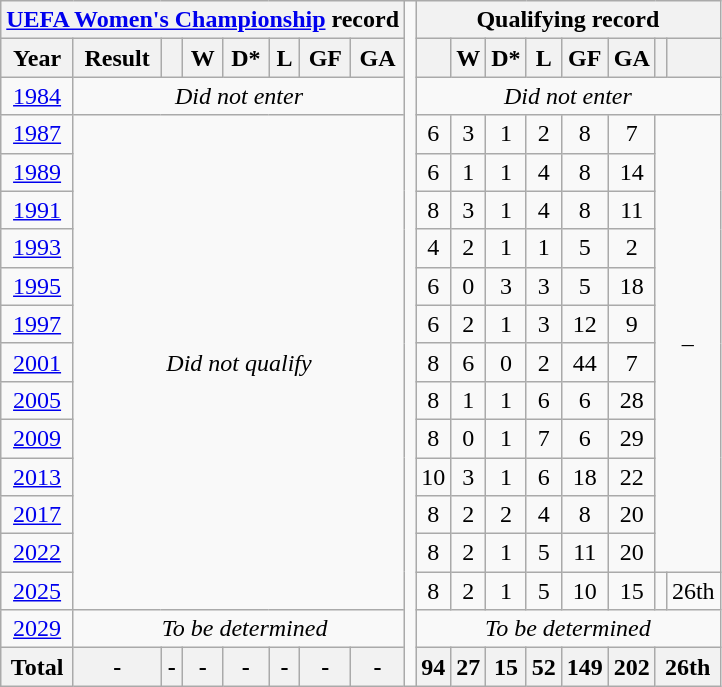<table class="wikitable" style="text-align: center;">
<tr>
<th colspan=8><a href='#'>UEFA Women's Championship</a> record</th>
<td rowspan=100></td>
<th colspan=8>Qualifying record</th>
</tr>
<tr>
<th>Year</th>
<th>Result</th>
<th></th>
<th>W</th>
<th>D*</th>
<th>L</th>
<th>GF</th>
<th>GA<br></th>
<th></th>
<th>W</th>
<th>D*</th>
<th>L</th>
<th>GF</th>
<th>GA</th>
<th></th>
<th></th>
</tr>
<tr>
<td> <a href='#'>1984</a></td>
<td colspan=7><em>Did not enter</em></td>
<td colspan=8><em>Did not enter</em></td>
</tr>
<tr>
<td> <a href='#'>1987</a></td>
<td colspan=7 rowspan=13><em>Did not qualify</em></td>
<td>6</td>
<td>3</td>
<td>1</td>
<td>2</td>
<td>8</td>
<td>7</td>
<td colspan=2 rowspan=12>–</td>
</tr>
<tr>
<td> <a href='#'>1989</a></td>
<td>6</td>
<td>1</td>
<td>1</td>
<td>4</td>
<td>8</td>
<td>14</td>
</tr>
<tr>
<td> <a href='#'>1991</a></td>
<td>8</td>
<td>3</td>
<td>1</td>
<td>4</td>
<td>8</td>
<td>11</td>
</tr>
<tr>
<td> <a href='#'>1993</a></td>
<td>4</td>
<td>2</td>
<td>1</td>
<td>1</td>
<td>5</td>
<td>2</td>
</tr>
<tr>
<td> <a href='#'>1995</a></td>
<td>6</td>
<td>0</td>
<td>3</td>
<td>3</td>
<td>5</td>
<td>18</td>
</tr>
<tr>
<td> <a href='#'>1997</a></td>
<td>6</td>
<td>2</td>
<td>1</td>
<td>3</td>
<td>12</td>
<td>9</td>
</tr>
<tr>
<td> <a href='#'>2001</a></td>
<td>8</td>
<td>6</td>
<td>0</td>
<td>2</td>
<td>44</td>
<td>7</td>
</tr>
<tr>
<td> <a href='#'>2005</a></td>
<td>8</td>
<td>1</td>
<td>1</td>
<td>6</td>
<td>6</td>
<td>28</td>
</tr>
<tr>
<td> <a href='#'>2009</a></td>
<td>8</td>
<td>0</td>
<td>1</td>
<td>7</td>
<td>6</td>
<td>29</td>
</tr>
<tr>
<td> <a href='#'>2013</a></td>
<td>10</td>
<td>3</td>
<td>1</td>
<td>6</td>
<td>18</td>
<td>22</td>
</tr>
<tr>
<td> <a href='#'>2017</a></td>
<td>8</td>
<td>2</td>
<td>2</td>
<td>4</td>
<td>8</td>
<td>20</td>
</tr>
<tr>
<td> <a href='#'>2022</a></td>
<td>8</td>
<td>2</td>
<td>1</td>
<td>5</td>
<td>11</td>
<td>20</td>
</tr>
<tr>
<td> <a href='#'>2025</a></td>
<td>8</td>
<td>2</td>
<td>1</td>
<td>5</td>
<td>10</td>
<td>15</td>
<td></td>
<td>26th</td>
</tr>
<tr>
<td><a href='#'>2029</a></td>
<td colspan=8><em>To be determined</em></td>
<td colspan=8><em>To be determined</em></td>
</tr>
<tr>
<th>Total</th>
<th>-</th>
<th>-</th>
<th>-</th>
<th>-</th>
<th>-</th>
<th>-</th>
<th>-</th>
<th>94</th>
<th>27</th>
<th>15</th>
<th>52</th>
<th>149</th>
<th>202</th>
<th colspan=2>26th</th>
</tr>
</table>
